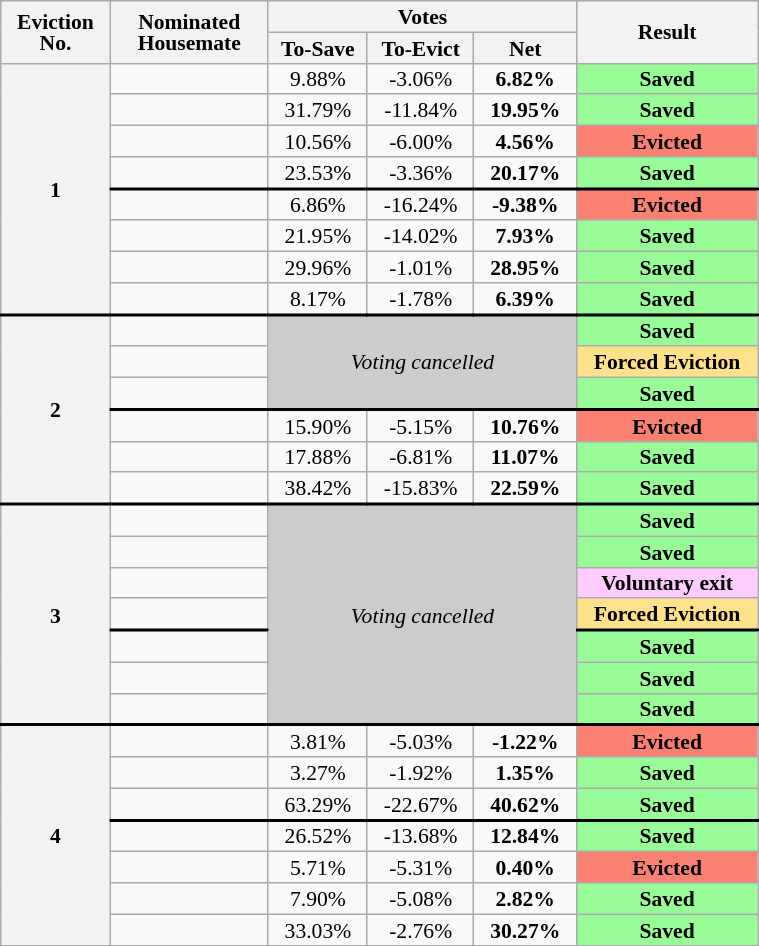<table class="wikitable" style="text-align:center; font-size:90%; line-height:14px;" width="40%">
<tr>
<th rowspan=2 width="05%">Eviction No.</th>
<th rowspan=2 width="10%">Nominated<br>Housemate</th>
<th colspan=3 width="15%">Votes</th>
<th rowspan=2 width="15%">Result</th>
</tr>
<tr>
<th width="05%">To-Save</th>
<th width="05%">To-Evict</th>
<th width="05%">Net</th>
</tr>
<tr>
<th rowspan=8>1</th>
<td></td>
<td>9.88%</td>
<td>-3.06%</td>
<td><strong>6.82%</strong></td>
<td align="center" bgcolor="#98FB98"><strong>Saved</strong></td>
</tr>
<tr>
<td></td>
<td>31.79%</td>
<td>-11.84%</td>
<td><strong>19.95%</strong></td>
<td align="center" bgcolor="#98FB98"><strong>Saved</strong></td>
</tr>
<tr>
<td></td>
<td>10.56%</td>
<td>-6.00%</td>
<td><strong>4.56%</strong></td>
<td align="center" bgcolor="#FA8072"><strong>Evicted</strong></td>
</tr>
<tr>
<td></td>
<td>23.53%</td>
<td>-3.36%</td>
<td><strong>20.17%</strong></td>
<td align="center" bgcolor="#98FB98"><strong>Saved</strong></td>
</tr>
<tr style="border-top: 2px solid;">
<td></td>
<td>6.86%</td>
<td>-16.24%</td>
<td><strong>-9.38%</strong></td>
<td align="center" bgcolor="#FA8072"><strong>Evicted</strong></td>
</tr>
<tr>
<td></td>
<td>21.95%</td>
<td>-14.02%</td>
<td><strong>7.93%</strong></td>
<td align="center" bgcolor="#98FB98"><strong>Saved</strong></td>
</tr>
<tr>
<td></td>
<td>29.96%</td>
<td>-1.01%</td>
<td><strong>28.95%</strong></td>
<td align="center" bgcolor="#98FB98"><strong>Saved</strong></td>
</tr>
<tr>
<td></td>
<td>8.17%</td>
<td>-1.78%</td>
<td><strong>6.39%</strong></td>
<td align="center" bgcolor="#98FB98"><strong>Saved</strong></td>
</tr>
<tr style="border-top: 2px solid;">
<th rowspan=6>2</th>
<td></td>
<td bgcolor="#CCCCCC" align="center" colspan=3 rowspan=3><em>Voting cancelled</em></td>
<td align="center" bgcolor="#98FB98"><strong>Saved</strong></td>
</tr>
<tr>
<td></td>
<td align="center" bgcolor="#FFE08B"><strong>Forced Eviction</strong></td>
</tr>
<tr>
<td></td>
<td align="center" bgcolor="#98FB98"><strong>Saved</strong></td>
</tr>
<tr style="border-top: 2px solid;">
<td></td>
<td>15.90%</td>
<td>-5.15%</td>
<td><strong>10.76%</strong></td>
<td align="center" bgcolor="#FA8072"><strong>Evicted</strong></td>
</tr>
<tr>
<td></td>
<td>17.88%</td>
<td>-6.81%</td>
<td><strong>11.07%</strong></td>
<td align="center" bgcolor="#98FB98"><strong>Saved</strong></td>
</tr>
<tr>
<td></td>
<td>38.42%</td>
<td>-15.83%</td>
<td><strong>22.59%</strong></td>
<td align="center" bgcolor="#98FB98"><strong>Saved</strong></td>
</tr>
<tr style="border-top: 2px solid;">
<th rowspan=7>3</th>
<td></td>
<td bgcolor="#CCCCCC" align="center" colspan=3 rowspan=7><em>Voting cancelled</em></td>
<td align="center" bgcolor="#98FB98"><strong>Saved</strong></td>
</tr>
<tr>
<td></td>
<td align="center" bgcolor="#98FB98"><strong>Saved</strong></td>
</tr>
<tr>
<td></td>
<td align="center" bgcolor="#FFCCFF"><strong>Voluntary exit</strong></td>
</tr>
<tr>
<td></td>
<td align="center" bgcolor="#FFE08B"><strong>Forced Eviction</strong></td>
</tr>
<tr style="border-top: 2px solid;">
<td></td>
<td align="center" bgcolor="#98FB98"><strong>Saved</strong></td>
</tr>
<tr>
<td></td>
<td align="center" bgcolor="#98FB98"><strong>Saved</strong></td>
</tr>
<tr>
<td></td>
<td align="center" bgcolor="#98FB98"><strong>Saved</strong></td>
</tr>
<tr style="border-top: 2px solid;">
<th rowspan=7>4</th>
<td></td>
<td>3.81%</td>
<td>-5.03%</td>
<td><strong>-1.22%</strong></td>
<td align="center"  bgcolor="#FA8072"><strong>Evicted</strong></td>
</tr>
<tr>
<td></td>
<td>3.27%</td>
<td>-1.92%</td>
<td><strong>1.35%</strong></td>
<td align="center" bgcolor="#98FB98"><strong>Saved</strong></td>
</tr>
<tr>
<td></td>
<td>63.29%</td>
<td>-22.67%</td>
<td><strong>40.62%</strong></td>
<td align="center" bgcolor="#98FB98"><strong>Saved</strong></td>
</tr>
<tr style="border-top: 2px solid;">
<td></td>
<td>26.52%</td>
<td>-13.68%</td>
<td><strong>12.84%</strong></td>
<td align="center" bgcolor="#98FB98"><strong>Saved</strong></td>
</tr>
<tr>
<td></td>
<td>5.71%</td>
<td>-5.31%</td>
<td><strong>0.40%</strong></td>
<td align="center" bgcolor="#FA8072"><strong>Evicted</strong></td>
</tr>
<tr>
<td></td>
<td>7.90%</td>
<td>-5.08%</td>
<td><strong>2.82%</strong></td>
<td align="center" bgcolor="#98FB98"><strong>Saved</strong></td>
</tr>
<tr>
<td></td>
<td>33.03%</td>
<td>-2.76%</td>
<td><strong>30.27%</strong></td>
<td align="center" bgcolor="#98FB98"><strong>Saved</strong></td>
</tr>
</table>
